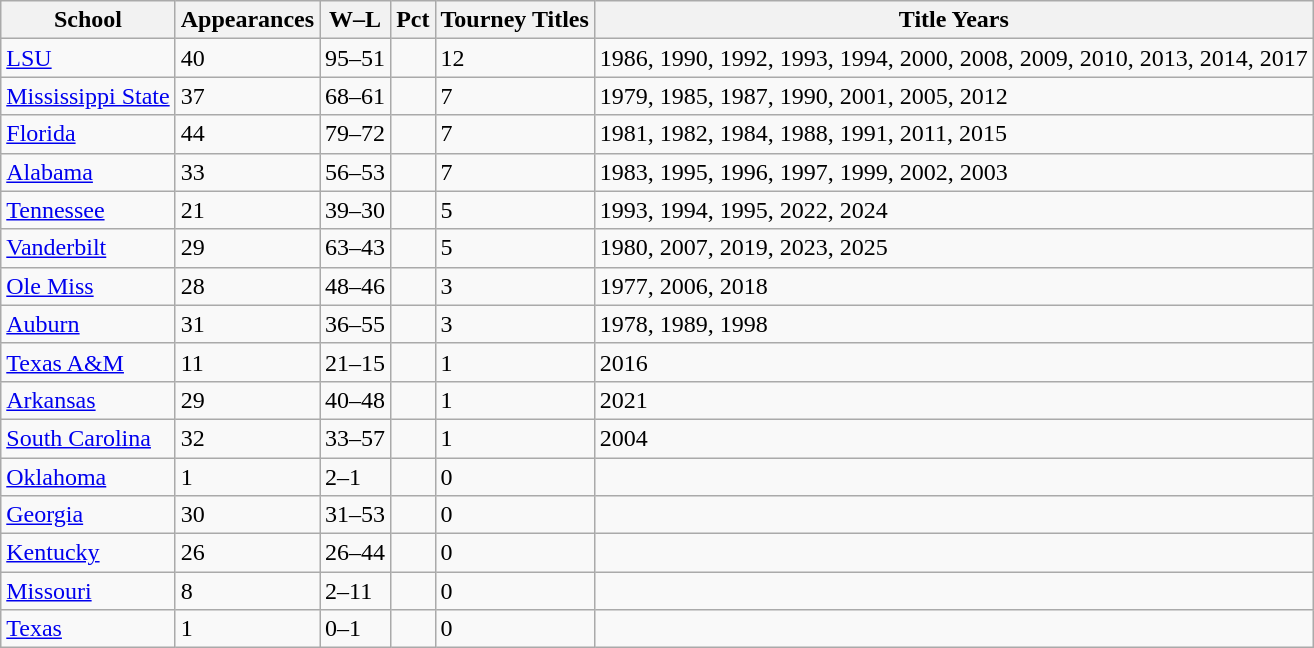<table class="wikitable sortable">
<tr>
<th>School</th>
<th>Appearances</th>
<th>W–L</th>
<th>Pct</th>
<th>Tourney Titles</th>
<th>Title Years</th>
</tr>
<tr>
<td><a href='#'>LSU</a></td>
<td>40</td>
<td>95–51</td>
<td></td>
<td>12</td>
<td>1986, 1990, 1992, 1993, 1994, 2000, 2008, 2009, 2010, 2013, 2014, 2017</td>
</tr>
<tr>
<td><a href='#'>Mississippi State</a></td>
<td>37</td>
<td>68–61</td>
<td></td>
<td>7</td>
<td>1979, 1985, 1987, 1990, 2001, 2005, 2012</td>
</tr>
<tr>
<td><a href='#'>Florida</a></td>
<td>44</td>
<td>79–72</td>
<td></td>
<td>7</td>
<td>1981, 1982, 1984, 1988, 1991, 2011, 2015</td>
</tr>
<tr>
<td><a href='#'>Alabama</a></td>
<td>33</td>
<td>56–53</td>
<td></td>
<td>7</td>
<td>1983, 1995, 1996, 1997, 1999, 2002, 2003</td>
</tr>
<tr>
<td><a href='#'>Tennessee</a></td>
<td>21</td>
<td>39–30</td>
<td></td>
<td>5</td>
<td>1993, 1994, 1995, 2022, 2024</td>
</tr>
<tr>
<td><a href='#'>Vanderbilt</a></td>
<td>29</td>
<td>63–43</td>
<td></td>
<td>5</td>
<td>1980, 2007, 2019, 2023, 2025</td>
</tr>
<tr>
<td><a href='#'>Ole Miss</a></td>
<td>28</td>
<td>48–46</td>
<td></td>
<td>3</td>
<td>1977, 2006, 2018</td>
</tr>
<tr>
<td><a href='#'>Auburn</a></td>
<td>31</td>
<td>36–55</td>
<td></td>
<td>3</td>
<td>1978, 1989, 1998</td>
</tr>
<tr>
<td><a href='#'>Texas A&M</a></td>
<td>11</td>
<td>21–15</td>
<td></td>
<td>1</td>
<td>2016</td>
</tr>
<tr>
<td><a href='#'>Arkansas</a></td>
<td>29</td>
<td>40–48</td>
<td></td>
<td>1</td>
<td>2021</td>
</tr>
<tr>
<td><a href='#'>South Carolina</a></td>
<td>32</td>
<td>33–57</td>
<td></td>
<td>1</td>
<td>2004</td>
</tr>
<tr>
<td><a href='#'>Oklahoma</a></td>
<td>1</td>
<td>2–1</td>
<td></td>
<td>0</td>
<td></td>
</tr>
<tr>
<td><a href='#'>Georgia</a></td>
<td>30</td>
<td>31–53</td>
<td></td>
<td>0</td>
<td></td>
</tr>
<tr>
<td><a href='#'>Kentucky</a></td>
<td>26</td>
<td>26–44</td>
<td></td>
<td>0</td>
<td></td>
</tr>
<tr>
<td><a href='#'>Missouri</a></td>
<td>8</td>
<td>2–11</td>
<td></td>
<td>0</td>
<td></td>
</tr>
<tr>
<td><a href='#'>Texas</a></td>
<td>1</td>
<td>0–1</td>
<td></td>
<td>0</td>
<td></td>
</tr>
</table>
